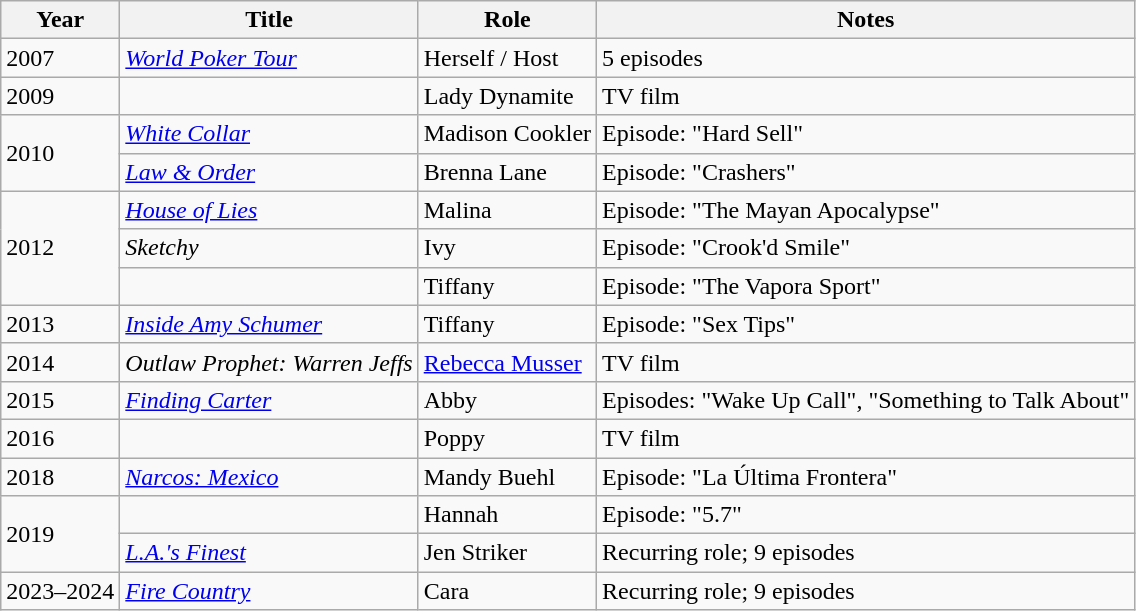<table class="wikitable sortable">
<tr>
<th>Year</th>
<th>Title</th>
<th>Role</th>
<th class="unsortable">Notes</th>
</tr>
<tr>
<td>2007</td>
<td><em><a href='#'>World Poker Tour</a></em></td>
<td>Herself / Host</td>
<td>5 episodes</td>
</tr>
<tr>
<td>2009</td>
<td><em></em></td>
<td>Lady Dynamite</td>
<td>TV film</td>
</tr>
<tr>
<td rowspan=2>2010</td>
<td><em><a href='#'>White Collar</a></em></td>
<td>Madison Cookler</td>
<td>Episode: "Hard Sell"</td>
</tr>
<tr>
<td><em><a href='#'>Law & Order</a></em></td>
<td>Brenna Lane</td>
<td>Episode: "Crashers"</td>
</tr>
<tr>
<td rowspan=3>2012</td>
<td><em><a href='#'>House of Lies</a></em></td>
<td>Malina</td>
<td>Episode: "The Mayan Apocalypse"</td>
</tr>
<tr>
<td><em>Sketchy</em></td>
<td>Ivy</td>
<td>Episode: "Crook'd Smile"</td>
</tr>
<tr>
<td><em></em></td>
<td>Tiffany</td>
<td>Episode: "The Vapora Sport"</td>
</tr>
<tr>
<td>2013</td>
<td><em><a href='#'>Inside Amy Schumer</a></em></td>
<td>Tiffany</td>
<td>Episode: "Sex Tips"</td>
</tr>
<tr>
<td>2014</td>
<td><em>Outlaw Prophet: Warren Jeffs</em></td>
<td><a href='#'>Rebecca Musser</a></td>
<td>TV film</td>
</tr>
<tr>
<td>2015</td>
<td><em><a href='#'>Finding Carter</a></em></td>
<td>Abby</td>
<td>Episodes: "Wake Up Call", "Something to Talk About"</td>
</tr>
<tr>
<td>2016</td>
<td><em></em></td>
<td>Poppy</td>
<td>TV film</td>
</tr>
<tr>
<td>2018</td>
<td><em><a href='#'>Narcos: Mexico</a></em></td>
<td>Mandy Buehl</td>
<td>Episode: "La Última Frontera"</td>
</tr>
<tr>
<td rowspan=2>2019</td>
<td><em></em></td>
<td>Hannah</td>
<td>Episode: "5.7"</td>
</tr>
<tr>
<td><em><a href='#'>L.A.'s Finest</a></em></td>
<td>Jen Striker</td>
<td>Recurring role; 9 episodes</td>
</tr>
<tr>
<td>2023–2024</td>
<td><em><a href='#'>Fire Country</a></em></td>
<td>Cara</td>
<td>Recurring role; 9 episodes</td>
</tr>
</table>
